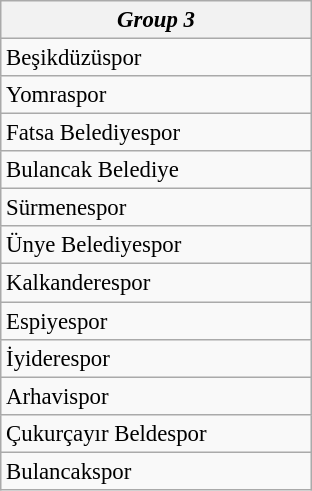<table class="wikitable collapsible collapsed" style="font-size:95%;">
<tr>
<th colspan="1" width="200"><em>Group 3</em></th>
</tr>
<tr>
<td>Beşikdüzüspor</td>
</tr>
<tr>
<td>Yomraspor</td>
</tr>
<tr>
<td>Fatsa Belediyespor</td>
</tr>
<tr>
<td>Bulancak Belediye</td>
</tr>
<tr>
<td>Sürmenespor</td>
</tr>
<tr>
<td>Ünye Belediyespor</td>
</tr>
<tr>
<td>Kalkanderespor</td>
</tr>
<tr>
<td>Espiyespor</td>
</tr>
<tr>
<td>İyiderespor</td>
</tr>
<tr>
<td>Arhavispor</td>
</tr>
<tr>
<td>Çukurçayır Beldespor</td>
</tr>
<tr>
<td>Bulancakspor</td>
</tr>
</table>
